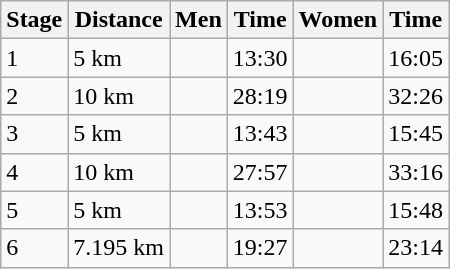<table class = "wikitable">
<tr>
<th>Stage</th>
<th>Distance</th>
<th>Men</th>
<th>Time</th>
<th>Women</th>
<th>Time</th>
</tr>
<tr>
<td>1</td>
<td>5 km</td>
<td></td>
<td>13:30</td>
<td></td>
<td>16:05</td>
</tr>
<tr>
<td>2</td>
<td>10 km</td>
<td></td>
<td>28:19</td>
<td></td>
<td>32:26</td>
</tr>
<tr>
<td>3</td>
<td>5 km</td>
<td></td>
<td>13:43</td>
<td></td>
<td>15:45</td>
</tr>
<tr>
<td>4</td>
<td>10 km</td>
<td></td>
<td>27:57</td>
<td></td>
<td>33:16</td>
</tr>
<tr>
<td>5</td>
<td>5 km</td>
<td></td>
<td>13:53</td>
<td></td>
<td>15:48</td>
</tr>
<tr>
<td>6</td>
<td>7.195 km</td>
<td></td>
<td>19:27</td>
<td></td>
<td>23:14</td>
</tr>
</table>
